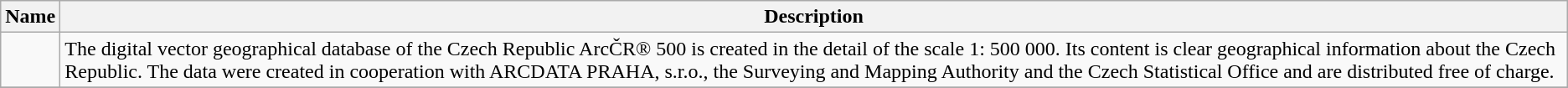<table class="wikitable sortable" style="text-align: left; color: black;">
<tr>
<th data-sort-type="text"><strong>Name</strong></th>
<th class="unsortable"><strong>Description</strong></th>
</tr>
<tr>
<td align="left"></td>
<td>The digital vector geographical database of the Czech Republic ArcČR® 500 is created in the detail of the scale 1: 500 000. Its content is clear geographical information about the Czech Republic. The data were created in cooperation with ARCDATA PRAHA, s.r.o., the Surveying and Mapping Authority and the Czech Statistical Office and are distributed free of charge.</td>
</tr>
<tr>
</tr>
</table>
